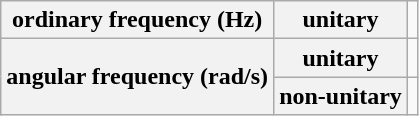<table class="wikitable">
<tr>
<th>ordinary frequency  (Hz)</th>
<th>unitary</th>
<td></td>
</tr>
<tr>
<th rowspan="2">angular frequency  (rad/s)</th>
<th>unitary</th>
<td></td>
</tr>
<tr>
<th>non-unitary</th>
<td></td>
</tr>
</table>
